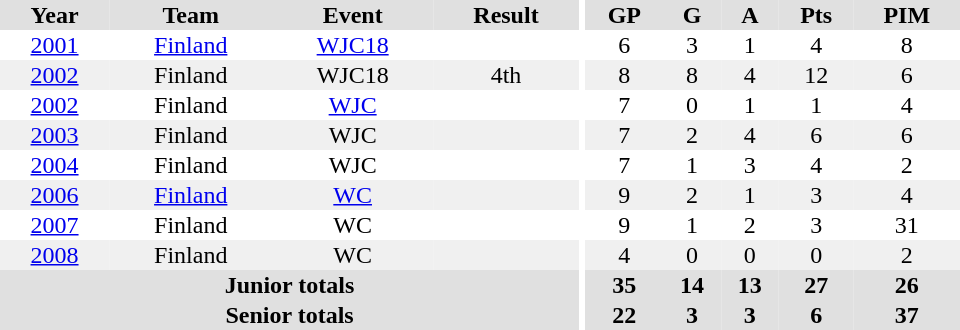<table border="0" cellpadding="1" cellspacing="0" ID="Table3" style="text-align:center; width:40em">
<tr ALIGN="center" bgcolor="#e0e0e0">
<th>Year</th>
<th>Team</th>
<th>Event</th>
<th>Result</th>
<th rowspan="99" bgcolor="#ffffff"></th>
<th>GP</th>
<th>G</th>
<th>A</th>
<th>Pts</th>
<th>PIM</th>
</tr>
<tr>
<td><a href='#'>2001</a></td>
<td><a href='#'>Finland</a></td>
<td><a href='#'>WJC18</a></td>
<td></td>
<td>6</td>
<td>3</td>
<td>1</td>
<td>4</td>
<td>8</td>
</tr>
<tr bgcolor="#f0f0f0">
<td><a href='#'>2002</a></td>
<td>Finland</td>
<td>WJC18</td>
<td>4th</td>
<td>8</td>
<td>8</td>
<td>4</td>
<td>12</td>
<td>6</td>
</tr>
<tr>
<td><a href='#'>2002</a></td>
<td>Finland</td>
<td><a href='#'>WJC</a></td>
<td></td>
<td>7</td>
<td>0</td>
<td>1</td>
<td>1</td>
<td>4</td>
</tr>
<tr bgcolor="#f0f0f0">
<td><a href='#'>2003</a></td>
<td>Finland</td>
<td>WJC</td>
<td></td>
<td>7</td>
<td>2</td>
<td>4</td>
<td>6</td>
<td>6</td>
</tr>
<tr>
<td><a href='#'>2004</a></td>
<td>Finland</td>
<td>WJC</td>
<td></td>
<td>7</td>
<td>1</td>
<td>3</td>
<td>4</td>
<td>2</td>
</tr>
<tr bgcolor="#f0f0f0">
<td><a href='#'>2006</a></td>
<td><a href='#'>Finland</a></td>
<td><a href='#'>WC</a></td>
<td></td>
<td>9</td>
<td>2</td>
<td>1</td>
<td>3</td>
<td>4</td>
</tr>
<tr>
<td><a href='#'>2007</a></td>
<td>Finland</td>
<td>WC</td>
<td></td>
<td>9</td>
<td>1</td>
<td>2</td>
<td>3</td>
<td>31</td>
</tr>
<tr bgcolor="#f0f0f0">
<td><a href='#'>2008</a></td>
<td>Finland</td>
<td>WC</td>
<td></td>
<td>4</td>
<td>0</td>
<td>0</td>
<td>0</td>
<td>2</td>
</tr>
<tr bgcolor="#e0e0e0">
<th colspan=4>Junior totals</th>
<th>35</th>
<th>14</th>
<th>13</th>
<th>27</th>
<th>26</th>
</tr>
<tr bgcolor="#e0e0e0">
<th colspan=4>Senior totals</th>
<th>22</th>
<th>3</th>
<th>3</th>
<th>6</th>
<th>37</th>
</tr>
</table>
